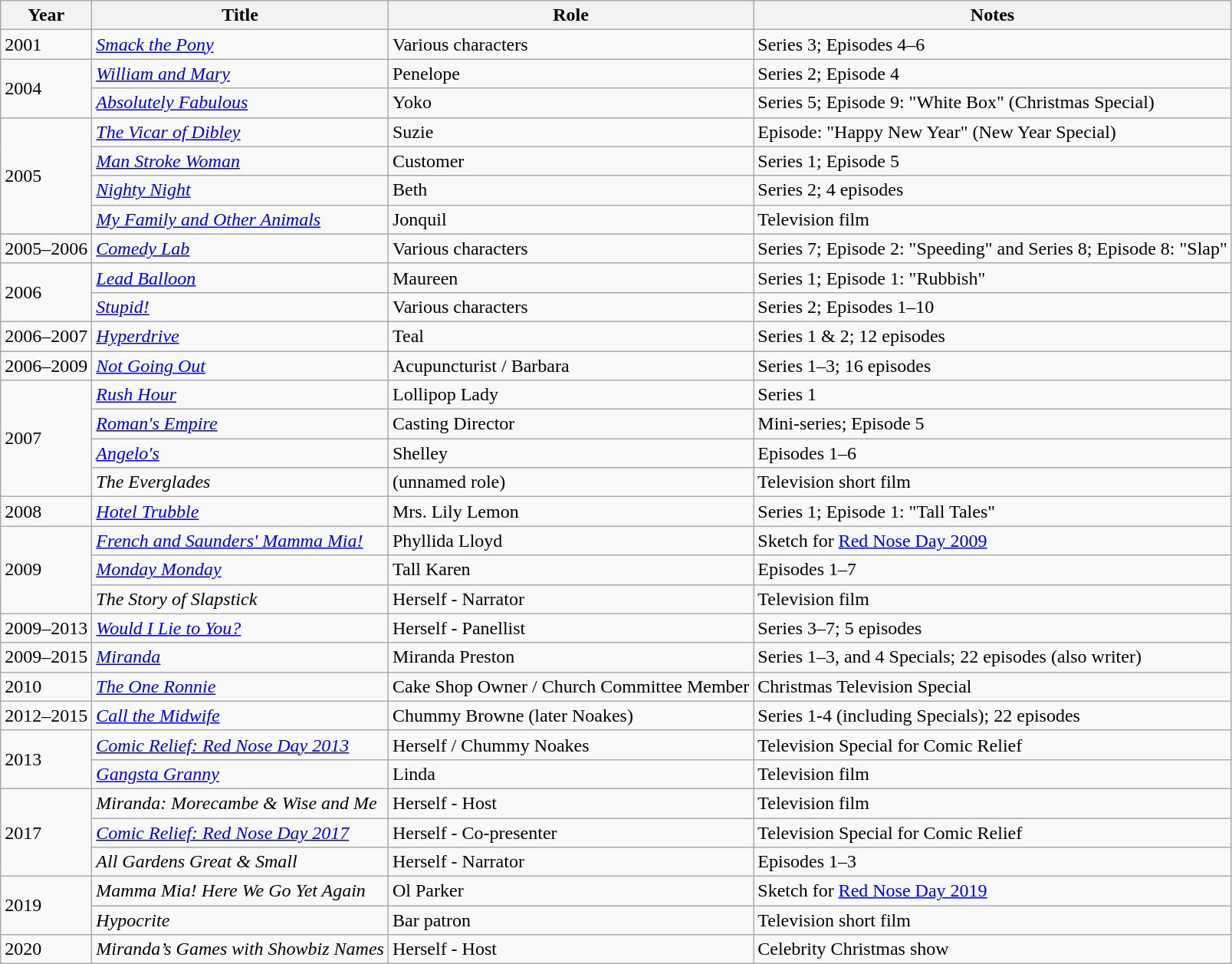<table class="wikitable">
<tr>
<th>Year</th>
<th>Title</th>
<th>Role</th>
<th>Notes</th>
</tr>
<tr>
<td>2001</td>
<td><em><a href='#'>Smack the Pony</a></em></td>
<td>Various characters</td>
<td>Series 3; Episodes 4–6</td>
</tr>
<tr>
<td rowspan="2">2004</td>
<td><em><a href='#'>William and Mary</a></em></td>
<td>Penelope</td>
<td>Series 2; Episode 4</td>
</tr>
<tr>
<td><em><a href='#'>Absolutely Fabulous</a></em></td>
<td>Yoko</td>
<td>Series 5; Episode 9: "White Box" (Christmas Special)</td>
</tr>
<tr>
<td rowspan="4">2005</td>
<td><em><a href='#'>The Vicar of Dibley</a></em></td>
<td>Suzie</td>
<td>Episode: "Happy New Year" (New Year Special)</td>
</tr>
<tr>
<td><em><a href='#'>Man Stroke Woman</a></em></td>
<td>Customer</td>
<td>Series 1; Episode 5</td>
</tr>
<tr>
<td><em><a href='#'>Nighty Night</a></em></td>
<td>Beth</td>
<td>Series 2; 4 episodes</td>
</tr>
<tr>
<td><em><a href='#'>My Family and Other Animals</a></em></td>
<td>Jonquil</td>
<td>Television film</td>
</tr>
<tr>
<td>2005–2006</td>
<td><em><a href='#'>Comedy Lab</a></em></td>
<td>Various characters</td>
<td>Series 7; Episode 2: "Speeding" and Series 8; Episode 8: "Slap"</td>
</tr>
<tr>
<td rowspan="2">2006</td>
<td><em><a href='#'>Lead Balloon</a></em></td>
<td>Maureen</td>
<td>Series 1; Episode 1: "Rubbish"</td>
</tr>
<tr>
<td><em><a href='#'>Stupid!</a></em></td>
<td>Various characters</td>
<td>Series 2; Episodes 1–10</td>
</tr>
<tr>
<td>2006–2007</td>
<td><em><a href='#'>Hyperdrive</a></em></td>
<td>Teal</td>
<td>Series 1 & 2; 12 episodes</td>
</tr>
<tr>
<td>2006–2009</td>
<td><em><a href='#'>Not Going Out</a></em></td>
<td>Acupuncturist / Barbara</td>
<td>Series 1–3; 16 episodes</td>
</tr>
<tr>
<td rowspan="4">2007</td>
<td><em><a href='#'>Rush Hour</a></em></td>
<td>Lollipop Lady</td>
<td>Series 1</td>
</tr>
<tr>
<td><em><a href='#'>Roman's Empire</a></em></td>
<td>Casting Director</td>
<td>Mini-series; Episode 5</td>
</tr>
<tr>
<td><em><a href='#'>Angelo's</a></em></td>
<td>Shelley</td>
<td>Episodes 1–6</td>
</tr>
<tr>
<td><em>The Everglades</em></td>
<td>(unnamed role)</td>
<td>Television short film</td>
</tr>
<tr>
<td>2008</td>
<td><em><a href='#'>Hotel Trubble</a></em></td>
<td>Mrs. Lily Lemon</td>
<td>Series 1; Episode 1: "Tall Tales"</td>
</tr>
<tr>
<td rowspan="3">2009</td>
<td><em><a href='#'>French and Saunders' Mamma Mia!</a></em></td>
<td>Phyllida Lloyd</td>
<td>Sketch for <a href='#'>Red Nose Day 2009</a></td>
</tr>
<tr>
<td><em><a href='#'>Monday Monday</a></em></td>
<td>Tall Karen</td>
<td>Episodes 1–7</td>
</tr>
<tr>
<td><em>The Story of Slapstick</em></td>
<td>Herself - Narrator</td>
<td>Television film</td>
</tr>
<tr>
<td>2009–2013</td>
<td><em><a href='#'>Would I Lie to You?</a></em></td>
<td>Herself - Panellist</td>
<td>Series 3–7; 5 episodes</td>
</tr>
<tr>
<td>2009–2015</td>
<td><em><a href='#'>Miranda</a></em></td>
<td>Miranda Preston</td>
<td>Series 1–3, and 4 Specials; 22 episodes (also writer)</td>
</tr>
<tr>
<td>2010</td>
<td><em><a href='#'>The One Ronnie</a></em></td>
<td>Cake Shop Owner / Church Committee Member</td>
<td>Christmas Television Special</td>
</tr>
<tr>
<td>2012–2015</td>
<td><em><a href='#'>Call the Midwife</a></em></td>
<td>Chummy Browne (later Noakes)</td>
<td>Series 1-4 (including Specials); 22 episodes</td>
</tr>
<tr>
<td rowspan="2">2013</td>
<td><em><a href='#'>Comic Relief: Red Nose Day 2013</a></em></td>
<td>Herself / Chummy Noakes</td>
<td>Television Special for Comic Relief</td>
</tr>
<tr>
<td><em><a href='#'>Gangsta Granny</a></em></td>
<td>Linda</td>
<td>Television film</td>
</tr>
<tr>
<td rowspan="3">2017</td>
<td><em>Miranda: Morecambe & Wise and Me</em></td>
<td>Herself - Host</td>
<td>Television film</td>
</tr>
<tr>
<td><em><a href='#'>Comic Relief: Red Nose Day 2017</a></em></td>
<td>Herself - Co-presenter</td>
<td>Television Special for Comic Relief</td>
</tr>
<tr>
<td><em>All Gardens Great & Small</em></td>
<td>Herself - Narrator</td>
<td>Episodes 1–3</td>
</tr>
<tr>
<td rowspan="2">2019</td>
<td><em>Mamma Mia! Here We Go Yet Again</em></td>
<td>Ol Parker</td>
<td>Sketch for <a href='#'>Red Nose Day 2019</a></td>
</tr>
<tr>
<td><em>Hypocrite</em></td>
<td>Bar patron</td>
<td>Television short film</td>
</tr>
<tr>
<td>2020</td>
<td><em>Miranda’s Games with Showbiz Names</em></td>
<td>Herself - Host</td>
<td>Celebrity Christmas show</td>
</tr>
</table>
